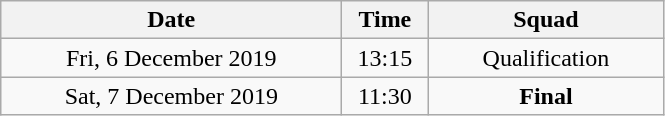<table class = "wikitable" style="text-align:center;">
<tr>
<th width=220>Date</th>
<th width=50>Time</th>
<th width=150>Squad</th>
</tr>
<tr>
<td>Fri, 6 December 2019</td>
<td>13:15</td>
<td>Qualification</td>
</tr>
<tr>
<td>Sat, 7 December 2019</td>
<td>11:30</td>
<td><strong>Final</strong></td>
</tr>
</table>
